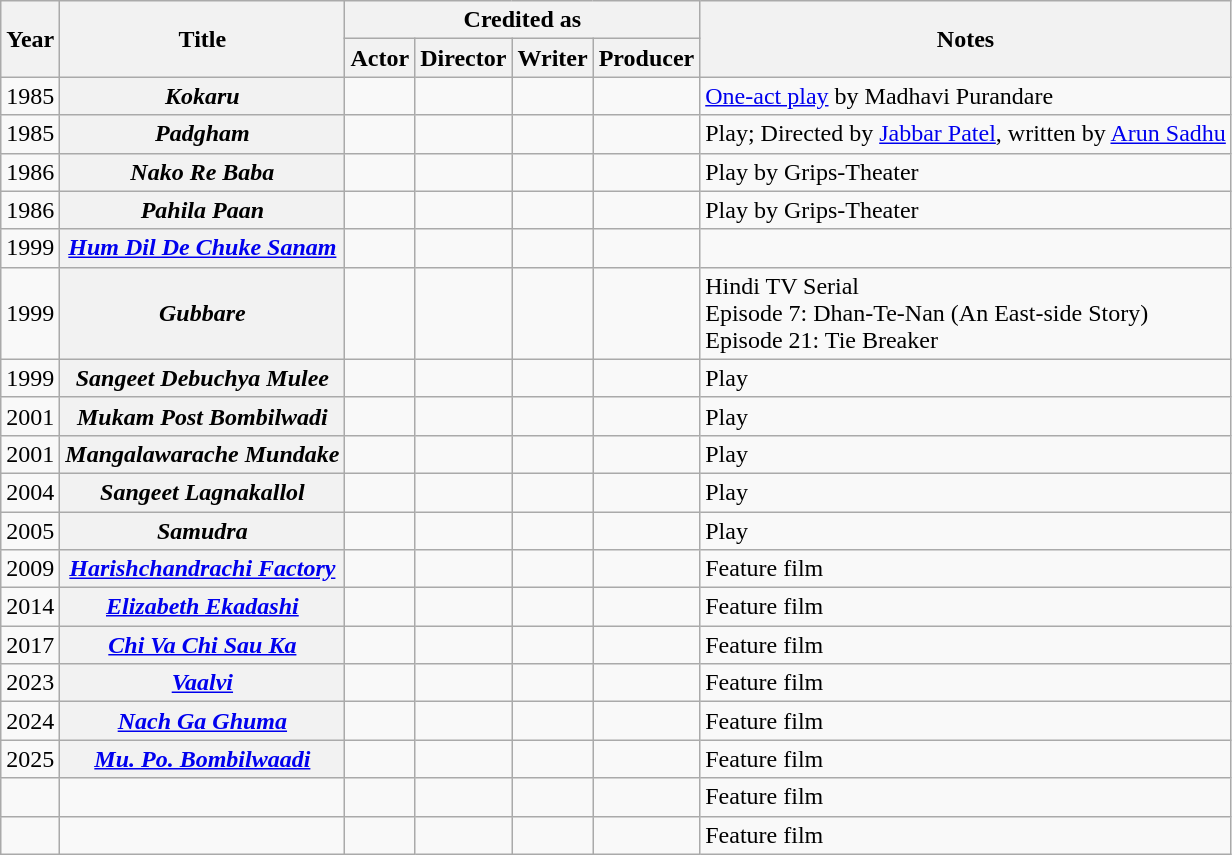<table class="wikitable plainrowheaders sortable">
<tr>
<th scope="col" rowspan="2">Year</th>
<th scope="col" rowspan="2">Title</th>
<th scope="col" colspan="4">Credited as</th>
<th scope="col" rowspan="2" class=unsortable>Notes</th>
</tr>
<tr>
<th scope="col">Actor</th>
<th scope="col">Director</th>
<th scope="col">Writer</th>
<th scope="col">Producer</th>
</tr>
<tr>
<td style="text-align:center;">1985</td>
<th scope="row"><em>Kokaru</em></th>
<td></td>
<td></td>
<td></td>
<td></td>
<td><a href='#'>One-act play</a> by Madhavi Purandare</td>
</tr>
<tr>
<td style="text-align:center;">1985</td>
<th scope="row"><em>Padgham</em></th>
<td></td>
<td></td>
<td></td>
<td></td>
<td>Play; Directed by <a href='#'>Jabbar Patel</a>, written by <a href='#'>Arun Sadhu</a></td>
</tr>
<tr>
<td style="text-align:center;">1986</td>
<th scope="row"><em>Nako Re Baba</em></th>
<td></td>
<td></td>
<td></td>
<td></td>
<td>Play by Grips-Theater</td>
</tr>
<tr>
<td style="text-align:center;">1986</td>
<th scope="row"><em>Pahila Paan</em></th>
<td></td>
<td></td>
<td></td>
<td></td>
<td>Play by Grips-Theater</td>
</tr>
<tr>
<td style="text-align:center;">1999</td>
<th scope="row"><em><a href='#'>Hum Dil De Chuke Sanam</a></em></th>
<td></td>
<td></td>
<td></td>
<td></td>
<td></td>
</tr>
<tr>
<td style="text-align:center;">1999</td>
<th scope="row"><em>Gubbare</em></th>
<td></td>
<td></td>
<td></td>
<td></td>
<td>Hindi TV Serial<br>Episode 7: Dhan-Te-Nan (An East-side Story)<br>Episode 21: Tie Breaker</td>
</tr>
<tr>
<td style="text-align:center;">1999</td>
<th scope="row"><em>Sangeet Debuchya Mulee</em></th>
<td></td>
<td></td>
<td></td>
<td></td>
<td>Play</td>
</tr>
<tr>
<td style="text-align:center;">2001</td>
<th scope="row"><em>Mukam Post Bombilwadi</em></th>
<td></td>
<td></td>
<td></td>
<td></td>
<td>Play</td>
</tr>
<tr>
<td style="text-align:center;">2001</td>
<th scope="row"><em>Mangalawarache Mundake</em></th>
<td></td>
<td></td>
<td></td>
<td></td>
<td>Play</td>
</tr>
<tr>
<td style="text-align:center;">2004</td>
<th scope="row"><em>Sangeet Lagnakallol</em></th>
<td></td>
<td></td>
<td></td>
<td></td>
<td>Play</td>
</tr>
<tr>
<td style="text-align:center;">2005</td>
<th scope="row"><em>Samudra</em></th>
<td></td>
<td></td>
<td></td>
<td></td>
<td>Play</td>
</tr>
<tr>
<td style="text-align:center;">2009</td>
<th scope="row"><em><a href='#'>Harishchandrachi Factory</a></em></th>
<td></td>
<td></td>
<td></td>
<td></td>
<td>Feature film</td>
</tr>
<tr>
<td style="text-align:center;">2014</td>
<th scope="row"><em><a href='#'>Elizabeth Ekadashi</a></em></th>
<td></td>
<td></td>
<td></td>
<td></td>
<td>Feature film</td>
</tr>
<tr>
<td style="text-align:center;">2017</td>
<th scope="row"><em><a href='#'>Chi Va Chi Sau Ka</a></em></th>
<td></td>
<td></td>
<td></td>
<td></td>
<td>Feature film</td>
</tr>
<tr>
<td style="text-align:center;">2023</td>
<th scope="row"><em><a href='#'>Vaalvi</a></em></th>
<td></td>
<td></td>
<td></td>
<td></td>
<td>Feature film</td>
</tr>
<tr>
<td style="text-align:center;">2024</td>
<th scope="row"><em><a href='#'>Nach Ga Ghuma</a></em></th>
<td></td>
<td></td>
<td></td>
<td></td>
<td>Feature film</td>
</tr>
<tr>
<td style="text-align:center;">2025</td>
<th scope="row"><em><a href='#'>Mu. Po. Bombilwaadi</a></em></th>
<td></td>
<td></td>
<td></td>
<td></td>
<td>Feature film</td>
</tr>
<tr>
<td></td>
<td></td>
<td></td>
<td></td>
<td></td>
<td></td>
<td>Feature film</td>
</tr>
<tr>
<td></td>
<td></td>
<td></td>
<td></td>
<td></td>
<td></td>
<td>Feature film</td>
</tr>
</table>
